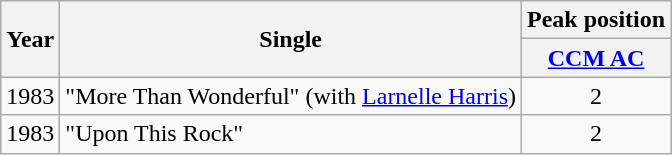<table class="wikitable">
<tr>
<th rowspan="2">Year</th>
<th rowspan="2">Single</th>
<th colspan="1">Peak position</th>
</tr>
<tr>
<th><a href='#'>CCM AC</a></th>
</tr>
<tr>
<td>1983</td>
<td>"More Than Wonderful" (with <a href='#'>Larnelle Harris</a>)</td>
<td align="center">2</td>
</tr>
<tr>
<td>1983</td>
<td>"Upon This Rock"</td>
<td align="center">2</td>
</tr>
</table>
